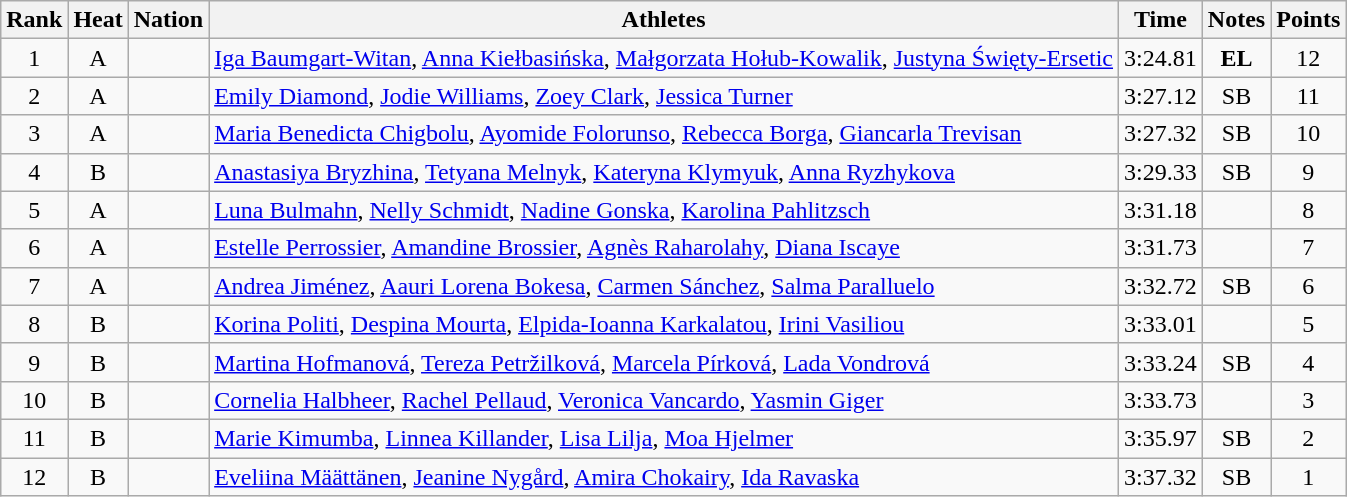<table class="wikitable sortable" style="text-align:center">
<tr>
<th>Rank</th>
<th>Heat</th>
<th>Nation</th>
<th>Athletes</th>
<th>Time</th>
<th>Notes</th>
<th>Points</th>
</tr>
<tr>
<td>1</td>
<td>A</td>
<td align=left></td>
<td align=left><a href='#'>Iga Baumgart-Witan</a>, <a href='#'>Anna Kiełbasińska</a>, <a href='#'>Małgorzata Hołub-Kowalik</a>, <a href='#'>Justyna Święty-Ersetic</a></td>
<td>3:24.81</td>
<td><strong>EL</strong></td>
<td>12</td>
</tr>
<tr>
<td>2</td>
<td>A</td>
<td align=left></td>
<td align=left><a href='#'>Emily Diamond</a>, <a href='#'>Jodie Williams</a>, <a href='#'>Zoey Clark</a>, <a href='#'>Jessica Turner</a></td>
<td>3:27.12</td>
<td>SB</td>
<td>11</td>
</tr>
<tr>
<td>3</td>
<td>A</td>
<td align=left></td>
<td align=left><a href='#'>Maria Benedicta Chigbolu</a>, <a href='#'>Ayomide Folorunso</a>, <a href='#'>Rebecca Borga</a>, <a href='#'>Giancarla Trevisan</a></td>
<td>3:27.32</td>
<td>SB</td>
<td>10</td>
</tr>
<tr>
<td>4</td>
<td>B</td>
<td align=left></td>
<td align=left><a href='#'>Anastasiya Bryzhina</a>, <a href='#'>Tetyana Melnyk</a>, <a href='#'>Kateryna Klymyuk</a>, <a href='#'>Anna Ryzhykova</a></td>
<td>3:29.33</td>
<td>SB</td>
<td>9</td>
</tr>
<tr>
<td>5</td>
<td>A</td>
<td align=left></td>
<td align=left><a href='#'>Luna Bulmahn</a>, <a href='#'>Nelly Schmidt</a>, <a href='#'>Nadine Gonska</a>, <a href='#'>Karolina Pahlitzsch</a></td>
<td>3:31.18</td>
<td></td>
<td>8</td>
</tr>
<tr>
<td>6</td>
<td>A</td>
<td align=left></td>
<td align=left><a href='#'>Estelle Perrossier</a>, <a href='#'>Amandine Brossier</a>, <a href='#'>Agnès Raharolahy</a>, <a href='#'>Diana Iscaye</a></td>
<td>3:31.73</td>
<td></td>
<td>7</td>
</tr>
<tr>
<td>7</td>
<td>A</td>
<td align=left></td>
<td align=left><a href='#'>Andrea Jiménez</a>, <a href='#'>Aauri Lorena Bokesa</a>, <a href='#'>Carmen Sánchez</a>, <a href='#'>Salma Paralluelo</a></td>
<td>3:32.72</td>
<td>SB</td>
<td>6</td>
</tr>
<tr>
<td>8</td>
<td>B</td>
<td align=left></td>
<td align=left><a href='#'>Korina Politi</a>, <a href='#'>Despina Mourta</a>, <a href='#'>Elpida-Ioanna Karkalatou</a>, <a href='#'>Irini Vasiliou</a></td>
<td>3:33.01</td>
<td></td>
<td>5</td>
</tr>
<tr>
<td>9</td>
<td>B</td>
<td align=left></td>
<td align=left><a href='#'>Martina Hofmanová</a>, <a href='#'>Tereza Petržilková</a>, <a href='#'>Marcela Pírková</a>, <a href='#'>Lada Vondrová</a></td>
<td>3:33.24</td>
<td>SB</td>
<td>4</td>
</tr>
<tr>
<td>10</td>
<td>B</td>
<td align=left></td>
<td align=left><a href='#'>Cornelia Halbheer</a>, <a href='#'>Rachel Pellaud</a>, <a href='#'>Veronica Vancardo</a>, <a href='#'>Yasmin Giger</a></td>
<td>3:33.73</td>
<td></td>
<td>3</td>
</tr>
<tr>
<td>11</td>
<td>B</td>
<td align=left></td>
<td align=left><a href='#'>Marie Kimumba</a>, <a href='#'>Linnea Killander</a>, <a href='#'>Lisa Lilja</a>, <a href='#'>Moa Hjelmer</a></td>
<td>3:35.97</td>
<td>SB</td>
<td>2</td>
</tr>
<tr>
<td>12</td>
<td>B</td>
<td align=left></td>
<td align=left><a href='#'>Eveliina Määttänen</a>, <a href='#'>Jeanine Nygård</a>, <a href='#'>Amira Chokairy</a>, <a href='#'>Ida Ravaska</a></td>
<td>3:37.32</td>
<td>SB</td>
<td>1</td>
</tr>
</table>
